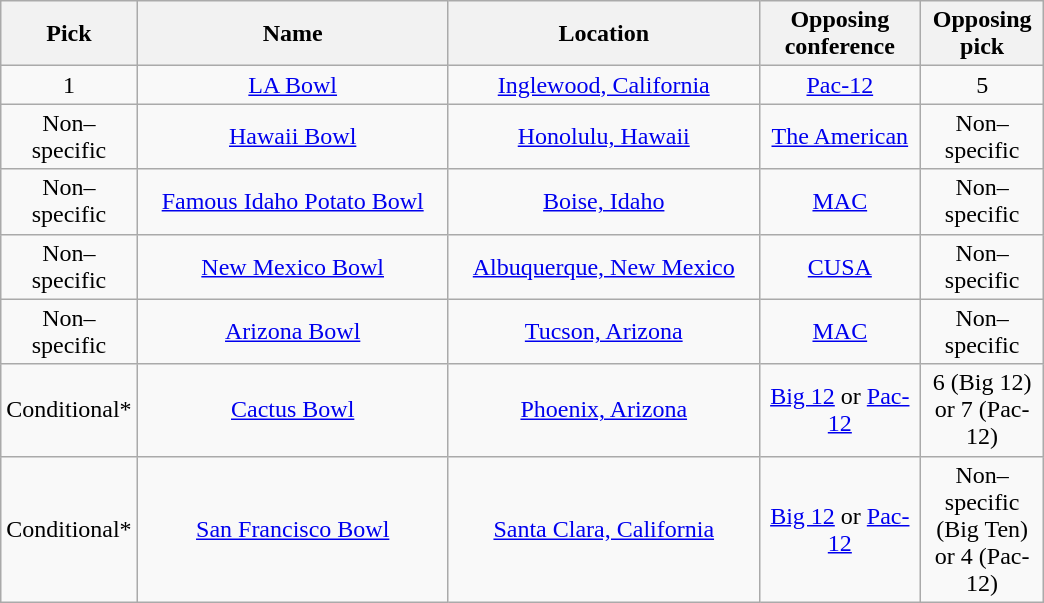<table class="wikitable" align=center style="text-align:center">
<tr>
<th width=75>Pick</th>
<th width=200>Name</th>
<th width=200>Location</th>
<th width=100>Opposing<br>conference</th>
<th width=75>Opposing<br>pick</th>
</tr>
<tr>
<td>1</td>
<td><a href='#'>LA Bowl</a></td>
<td><a href='#'>Inglewood, California</a></td>
<td><a href='#'>Pac-12</a></td>
<td>5</td>
</tr>
<tr>
<td>Non–specific</td>
<td><a href='#'>Hawaii Bowl</a></td>
<td><a href='#'>Honolulu, Hawaii</a></td>
<td><a href='#'>The American</a></td>
<td>Non–specific</td>
</tr>
<tr>
<td>Non–specific</td>
<td><a href='#'>Famous Idaho Potato Bowl</a></td>
<td><a href='#'>Boise, Idaho</a></td>
<td><a href='#'>MAC</a></td>
<td>Non–specific</td>
</tr>
<tr>
<td>Non–specific</td>
<td><a href='#'>New Mexico Bowl</a></td>
<td><a href='#'>Albuquerque, New Mexico</a></td>
<td><a href='#'>CUSA</a></td>
<td>Non–specific</td>
</tr>
<tr>
<td>Non–specific</td>
<td><a href='#'>Arizona Bowl</a></td>
<td><a href='#'>Tucson, Arizona</a></td>
<td><a href='#'>MAC</a></td>
<td>Non–specific</td>
</tr>
<tr>
<td>Conditional*</td>
<td><a href='#'>Cactus Bowl</a></td>
<td><a href='#'>Phoenix, Arizona</a></td>
<td><a href='#'>Big 12</a> or <a href='#'>Pac-12</a></td>
<td>6 (Big 12) or 7 (Pac-12)</td>
</tr>
<tr>
<td>Conditional*</td>
<td><a href='#'>San Francisco Bowl</a></td>
<td><a href='#'>Santa Clara, California</a></td>
<td><a href='#'>Big 12</a> or <a href='#'>Pac-12</a></td>
<td>Non–specific (Big Ten) or 4 (Pac-12)</td>
</tr>
</table>
